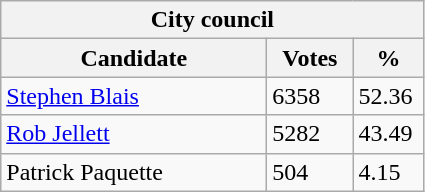<table class="wikitable">
<tr>
<th colspan="3">City council</th>
</tr>
<tr>
<th style="width: 170px">Candidate</th>
<th style="width: 50px">Votes</th>
<th style="width: 40px">%</th>
</tr>
<tr>
<td><a href='#'>Stephen Blais</a></td>
<td>6358</td>
<td>52.36</td>
</tr>
<tr>
<td><a href='#'>Rob Jellett</a></td>
<td>5282</td>
<td>43.49</td>
</tr>
<tr>
<td>Patrick Paquette</td>
<td>504</td>
<td>4.15</td>
</tr>
</table>
